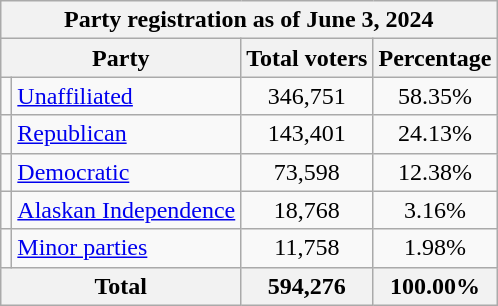<table class=wikitable>
<tr>
<th colspan = 6>Party registration as of June 3, 2024</th>
</tr>
<tr>
<th colspan = 2>Party</th>
<th>Total voters</th>
<th>Percentage</th>
</tr>
<tr>
<td></td>
<td><a href='#'>Unaffiliated</a></td>
<td align=center>346,751</td>
<td align=center>58.35%</td>
</tr>
<tr>
<td></td>
<td><a href='#'>Republican</a></td>
<td align=center>143,401</td>
<td align=center>24.13%</td>
</tr>
<tr>
<td></td>
<td><a href='#'>Democratic</a></td>
<td align=center>73,598</td>
<td align=center>12.38%</td>
</tr>
<tr>
<td></td>
<td><a href='#'>Alaskan Independence</a></td>
<td align=center>18,768</td>
<td align=center>3.16%</td>
</tr>
<tr>
<td></td>
<td><a href='#'>Minor parties</a></td>
<td align=center>11,758</td>
<td align=center>1.98%</td>
</tr>
<tr>
<th colspan = 2>Total</th>
<th align=center>594,276</th>
<th align=center>100.00%</th>
</tr>
</table>
